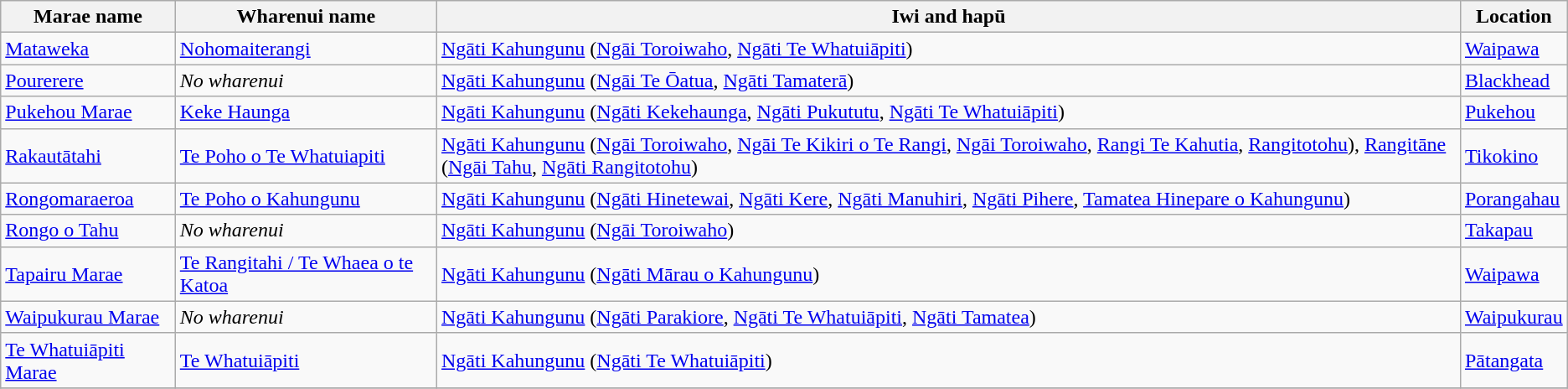<table class="wikitable sortable">
<tr>
<th>Marae name</th>
<th>Wharenui name</th>
<th>Iwi and hapū</th>
<th>Location</th>
</tr>
<tr>
<td><a href='#'>Mataweka</a></td>
<td><a href='#'>Nohomaiterangi</a></td>
<td><a href='#'>Ngāti Kahungunu</a> (<a href='#'>Ngāi Toroiwaho</a>, <a href='#'>Ngāti Te Whatuiāpiti</a>)</td>
<td><a href='#'>Waipawa</a></td>
</tr>
<tr>
<td><a href='#'>Pourerere</a></td>
<td><em>No wharenui</em></td>
<td><a href='#'>Ngāti Kahungunu</a> (<a href='#'>Ngāi Te Ōatua</a>, <a href='#'>Ngāti Tamaterā</a>)</td>
<td><a href='#'>Blackhead</a></td>
</tr>
<tr>
<td><a href='#'>Pukehou Marae</a></td>
<td><a href='#'>Keke Haunga</a></td>
<td><a href='#'>Ngāti Kahungunu</a> (<a href='#'>Ngāti Kekehaunga</a>, <a href='#'>Ngāti Pukututu</a>, <a href='#'>Ngāti Te Whatuiāpiti</a>)</td>
<td><a href='#'>Pukehou</a></td>
</tr>
<tr>
<td><a href='#'>Rakautātahi</a></td>
<td><a href='#'>Te Poho o Te Whatuiapiti</a></td>
<td><a href='#'>Ngāti Kahungunu</a> (<a href='#'>Ngāi Toroiwaho</a>, <a href='#'>Ngāi Te Kikiri o Te Rangi</a>, <a href='#'>Ngāi Toroiwaho</a>, <a href='#'>Rangi Te Kahutia</a>, <a href='#'>Rangitotohu</a>), <a href='#'>Rangitāne</a> (<a href='#'>Ngāi Tahu</a>, <a href='#'>Ngāti Rangitotohu</a>)</td>
<td><a href='#'>Tikokino</a></td>
</tr>
<tr>
<td><a href='#'>Rongomaraeroa</a></td>
<td><a href='#'>Te Poho o Kahungunu</a></td>
<td><a href='#'>Ngāti Kahungunu</a> (<a href='#'>Ngāti Hinetewai</a>, <a href='#'>Ngāti Kere</a>, <a href='#'>Ngāti Manuhiri</a>, <a href='#'>Ngāti Pihere</a>, <a href='#'>Tamatea Hinepare o Kahungunu</a>)</td>
<td><a href='#'>Porangahau</a></td>
</tr>
<tr>
<td><a href='#'>Rongo o Tahu</a></td>
<td><em>No wharenui</em></td>
<td><a href='#'>Ngāti Kahungunu</a> (<a href='#'>Ngāi Toroiwaho</a>)</td>
<td><a href='#'>Takapau</a></td>
</tr>
<tr>
<td><a href='#'>Tapairu Marae</a></td>
<td><a href='#'>Te Rangitahi / Te Whaea o te Katoa</a></td>
<td><a href='#'>Ngāti Kahungunu</a> (<a href='#'>Ngāti Mārau o Kahungunu</a>)</td>
<td><a href='#'>Waipawa</a></td>
</tr>
<tr>
<td><a href='#'>Waipukurau Marae</a></td>
<td><em>No wharenui</em></td>
<td><a href='#'>Ngāti Kahungunu</a> (<a href='#'>Ngāti Parakiore</a>, <a href='#'>Ngāti Te Whatuiāpiti</a>, <a href='#'>Ngāti Tamatea</a>)</td>
<td><a href='#'>Waipukurau</a></td>
</tr>
<tr>
<td><a href='#'>Te Whatuiāpiti Marae</a></td>
<td><a href='#'>Te Whatuiāpiti</a></td>
<td><a href='#'>Ngāti Kahungunu</a> (<a href='#'>Ngāti Te Whatuiāpiti</a>)</td>
<td><a href='#'>Pātangata</a></td>
</tr>
<tr>
</tr>
</table>
